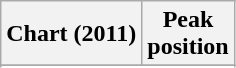<table class="wikitable sortable plainrowheaders" style="text-align:center">
<tr>
<th scope="col">Chart (2011)</th>
<th scope="col">Peak<br>position</th>
</tr>
<tr>
</tr>
<tr>
</tr>
<tr>
</tr>
</table>
